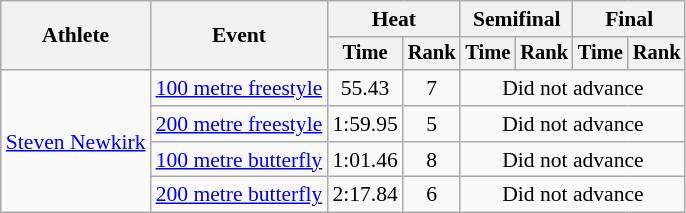<table class=wikitable style="font-size:90%">
<tr>
<th rowspan="2">Athlete</th>
<th rowspan="2">Event</th>
<th colspan="2">Heat</th>
<th colspan="2">Semifinal</th>
<th colspan="2">Final</th>
</tr>
<tr style="font-size:95%">
<th>Time</th>
<th>Rank</th>
<th>Time</th>
<th>Rank</th>
<th>Time</th>
<th>Rank</th>
</tr>
<tr align=center>
<td style="text-align:left;" rowspan="4"><a href='#'>Steven Newkirk</a></td>
<td align=left><a href='#'>100 metre freestyle</a></td>
<td align=center>55.43</td>
<td align=center>7</td>
<td colspan="4" style="text-align:center;">Did not advance</td>
</tr>
<tr>
<td align=left><a href='#'>200 metre freestyle</a></td>
<td align=center>1:59.95</td>
<td align=center>5</td>
<td colspan="4" style="text-align:center;">Did not advance</td>
</tr>
<tr>
<td align=left><a href='#'>100 metre butterfly</a></td>
<td align=center>1:01.46</td>
<td align=center>8</td>
<td colspan="4" style="text-align:center;">Did not advance</td>
</tr>
<tr>
<td align=left><a href='#'>200 metre butterfly</a></td>
<td align=center>2:17.84</td>
<td align=center>6</td>
<td colspan="4" style="text-align:center;">Did not advance</td>
</tr>
</table>
